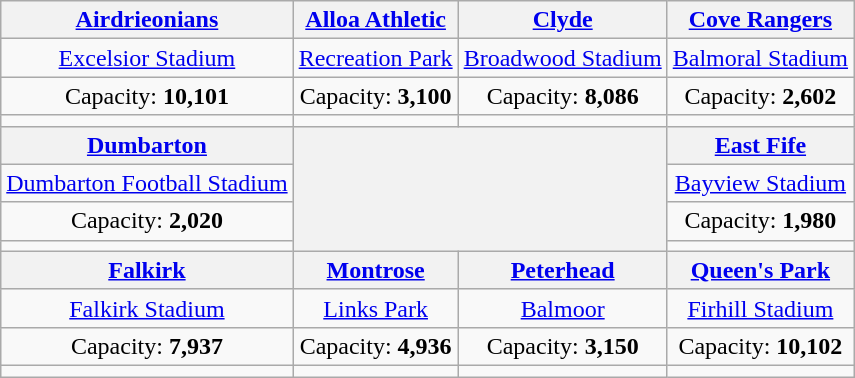<table class="wikitable" style="text-align:center">
<tr>
<th><a href='#'>Airdrieonians</a></th>
<th><a href='#'>Alloa Athletic</a></th>
<th><a href='#'>Clyde</a></th>
<th><a href='#'>Cove Rangers</a></th>
</tr>
<tr>
<td><a href='#'>Excelsior Stadium</a></td>
<td><a href='#'>Recreation Park</a></td>
<td><a href='#'>Broadwood Stadium</a></td>
<td><a href='#'>Balmoral Stadium</a></td>
</tr>
<tr>
<td>Capacity: <strong>10,101</strong></td>
<td>Capacity: <strong>3,100</strong></td>
<td>Capacity: <strong>8,086</strong></td>
<td>Capacity: <strong>2,602</strong></td>
</tr>
<tr>
<td></td>
<td></td>
<td></td>
<td></td>
</tr>
<tr>
<th><a href='#'>Dumbarton</a></th>
<th colspan=2 rowspan=4><br></th>
<th><a href='#'>East Fife</a></th>
</tr>
<tr>
<td><a href='#'>Dumbarton Football Stadium</a></td>
<td><a href='#'>Bayview Stadium</a></td>
</tr>
<tr>
<td>Capacity: <strong>2,020</strong></td>
<td>Capacity: <strong>1,980</strong></td>
</tr>
<tr>
<td></td>
<td></td>
</tr>
<tr>
<th><a href='#'>Falkirk</a></th>
<th><a href='#'>Montrose</a></th>
<th><a href='#'>Peterhead</a></th>
<th><a href='#'>Queen's Park</a></th>
</tr>
<tr>
<td><a href='#'>Falkirk Stadium</a></td>
<td><a href='#'>Links Park</a></td>
<td><a href='#'>Balmoor</a></td>
<td><a href='#'>Firhill Stadium</a></td>
</tr>
<tr>
<td>Capacity: <strong>7,937</strong></td>
<td>Capacity: <strong>4,936</strong></td>
<td>Capacity:  <strong>3,150</strong></td>
<td>Capacity: <strong>10,102</strong></td>
</tr>
<tr>
<td></td>
<td></td>
<td></td>
<td></td>
</tr>
</table>
